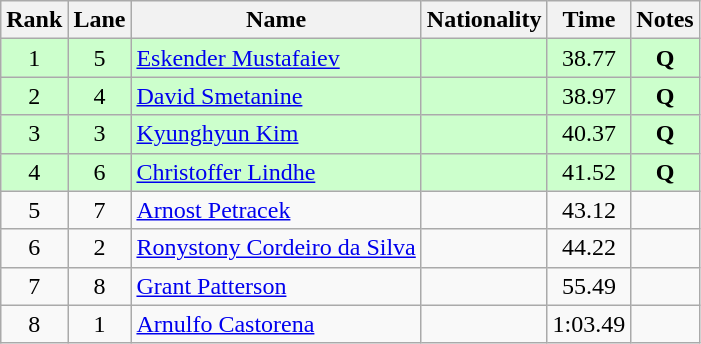<table class="wikitable">
<tr>
<th>Rank</th>
<th>Lane</th>
<th>Name</th>
<th>Nationality</th>
<th>Time</th>
<th>Notes</th>
</tr>
<tr bgcolor=ccffcc>
<td align=center>1</td>
<td align=center>5</td>
<td><a href='#'>Eskender Mustafaiev</a></td>
<td></td>
<td align=center>38.77</td>
<td align=center><strong>Q</strong></td>
</tr>
<tr bgcolor=ccffcc>
<td align=center>2</td>
<td align=center>4</td>
<td><a href='#'>David Smetanine</a></td>
<td></td>
<td align=center>38.97</td>
<td align=center><strong>Q</strong></td>
</tr>
<tr bgcolor=ccffcc>
<td align=center>3</td>
<td align=center>3</td>
<td><a href='#'>Kyunghyun Kim</a></td>
<td></td>
<td align=center>40.37</td>
<td align=center><strong>Q</strong></td>
</tr>
<tr bgcolor=ccffcc>
<td align=center>4</td>
<td align=center>6</td>
<td><a href='#'>Christoffer Lindhe</a></td>
<td></td>
<td align=center>41.52</td>
<td align=center><strong>Q</strong></td>
</tr>
<tr>
<td align=center>5</td>
<td align=center>7</td>
<td><a href='#'>Arnost Petracek</a></td>
<td></td>
<td align=center>43.12</td>
<td align=center></td>
</tr>
<tr>
<td align=center>6</td>
<td align=center>2</td>
<td><a href='#'>Ronystony Cordeiro da Silva</a></td>
<td></td>
<td align=center>44.22</td>
<td align=center></td>
</tr>
<tr>
<td align=center>7</td>
<td align=center>8</td>
<td><a href='#'>Grant Patterson</a></td>
<td></td>
<td align=center>55.49</td>
<td align=center></td>
</tr>
<tr>
<td align=center>8</td>
<td align=center>1</td>
<td><a href='#'>Arnulfo Castorena</a></td>
<td></td>
<td align=center>1:03.49</td>
<td align=center></td>
</tr>
</table>
